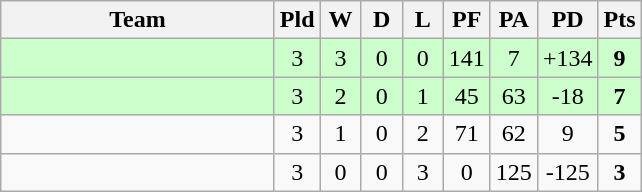<table class="wikitable" style="text-align:center;">
<tr>
<th width=175>Team</th>
<th style="width:20px;" abbr="Played">Pld</th>
<th style="width:20px;" abbr="Won">W</th>
<th style="width:20px;" abbr="Drawn">D</th>
<th style="width:20px;" abbr="Lost">L</th>
<th style="width:20px;" abbr="Points for">PF</th>
<th style="width:20px;" abbr="Points against">PA</th>
<th style="width:25px;" abbr="Points difference">PD</th>
<th style="width:20px;" abbr="Points">Pts</th>
</tr>
<tr style="background:#cfc;">
<td align=left></td>
<td>3</td>
<td>3</td>
<td>0</td>
<td>0</td>
<td>141</td>
<td>7</td>
<td>+134</td>
<td><strong>9</strong></td>
</tr>
<tr style="background:#cfc;">
<td align=left></td>
<td>3</td>
<td>2</td>
<td>0</td>
<td>1</td>
<td>45</td>
<td>63</td>
<td>-18</td>
<td><strong>7</strong></td>
</tr>
<tr>
<td align=left></td>
<td>3</td>
<td>1</td>
<td>0</td>
<td>2</td>
<td>71</td>
<td>62</td>
<td>9</td>
<td><strong>5</strong></td>
</tr>
<tr>
<td align=left></td>
<td>3</td>
<td>0</td>
<td>0</td>
<td>3</td>
<td>0</td>
<td>125</td>
<td>-125</td>
<td><strong>3</strong></td>
</tr>
</table>
